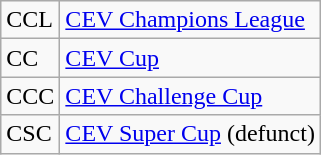<table class="wikitable">
<tr>
<td>CCL</td>
<td><a href='#'>CEV Champions League</a></td>
</tr>
<tr>
<td>CC</td>
<td><a href='#'>CEV Cup</a></td>
</tr>
<tr>
<td>CCC</td>
<td><a href='#'>CEV Challenge Cup</a></td>
</tr>
<tr>
<td>CSC</td>
<td><a href='#'>CEV Super Cup</a> (defunct)</td>
</tr>
</table>
